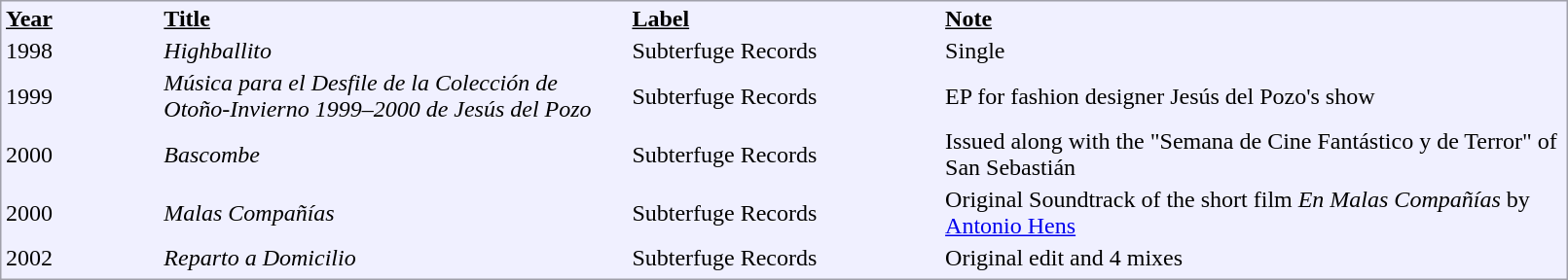<table style="border: 1px solid #a0a0aa; background-color: #f0f0ff; width: 85%; margin-left:8px;">
<tr>
<td width=10%><u><strong>Year</strong></u></td>
<td width=30%><u><strong>Title</strong></u></td>
<td width=20%><u><strong>Label</strong></u></td>
<td><u><strong>Note</strong></u></td>
</tr>
<tr>
<td>1998</td>
<td><em>Highballito</em></td>
<td>Subterfuge Records</td>
<td>Single</td>
</tr>
<tr>
<td>1999</td>
<td><em>Música para el Desfile de la Colección de Otoño-Invierno 1999–2000 de Jesús del Pozo</em></td>
<td>Subterfuge Records</td>
<td>EP for fashion designer Jesús del Pozo's show</td>
</tr>
<tr>
<td>2000</td>
<td><em>Bascombe</em></td>
<td>Subterfuge Records</td>
<td>Issued along with the "Semana de Cine Fantástico y de Terror" of San Sebastián</td>
</tr>
<tr>
<td>2000</td>
<td><em>Malas Compañías</em></td>
<td>Subterfuge Records</td>
<td>Original Soundtrack of the short film <em>En Malas Compañías</em> by <a href='#'>Antonio Hens</a></td>
</tr>
<tr>
<td>2002</td>
<td><em>Reparto a Domicilio</em></td>
<td>Subterfuge Records</td>
<td>Original edit and 4 mixes</td>
</tr>
<tr>
</tr>
</table>
